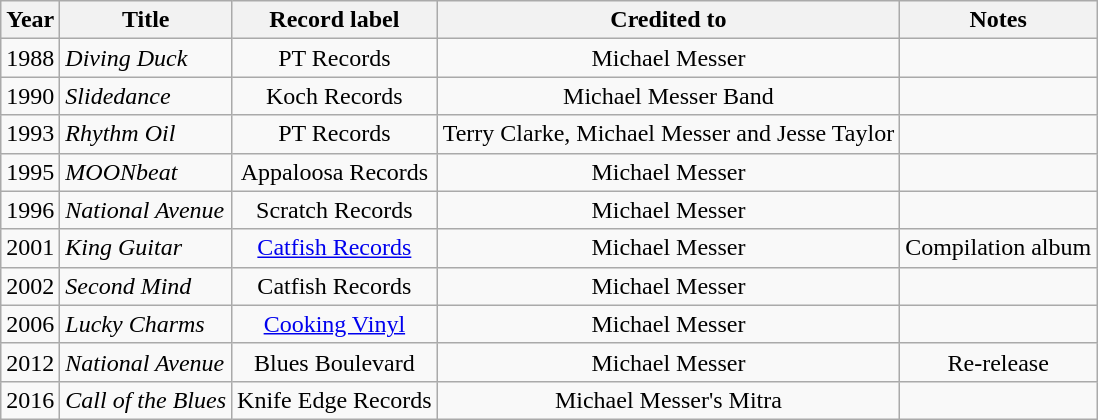<table class="wikitable sortable">
<tr>
<th>Year</th>
<th>Title</th>
<th>Record label</th>
<th>Credited to</th>
<th>Notes</th>
</tr>
<tr>
<td>1988</td>
<td><em>Diving Duck</em></td>
<td style="text-align:center;">PT Records</td>
<td style="text-align:center;">Michael Messer</td>
<td style="text-align:center;"></td>
</tr>
<tr>
<td>1990</td>
<td><em>Slidedance</em></td>
<td style="text-align:center;">Koch Records</td>
<td style="text-align:center;">Michael Messer Band</td>
<td style="text-align:center;"></td>
</tr>
<tr>
<td>1993</td>
<td><em>Rhythm Oil</em></td>
<td style="text-align:center;">PT Records</td>
<td style="text-align:center;">Terry Clarke, Michael Messer and Jesse Taylor</td>
<td style="text-align:center;"></td>
</tr>
<tr>
<td>1995</td>
<td><em>MOONbeat</em></td>
<td style="text-align:center;">Appaloosa Records</td>
<td style="text-align:center;">Michael Messer</td>
<td style="text-align:center;"></td>
</tr>
<tr>
<td>1996</td>
<td><em>National Avenue</em></td>
<td style="text-align:center;">Scratch Records</td>
<td style="text-align:center;">Michael Messer</td>
<td style="text-align:center;"></td>
</tr>
<tr>
<td>2001</td>
<td><em>King Guitar</em></td>
<td style="text-align:center;"><a href='#'>Catfish Records</a></td>
<td style="text-align:center;">Michael Messer</td>
<td style="text-align:center;">Compilation album</td>
</tr>
<tr>
<td>2002</td>
<td><em>Second Mind</em></td>
<td style="text-align:center;">Catfish Records</td>
<td style="text-align:center;">Michael Messer</td>
<td style="text-align:center;"></td>
</tr>
<tr>
<td>2006</td>
<td><em>Lucky Charms</em></td>
<td style="text-align:center;"><a href='#'>Cooking Vinyl</a></td>
<td style="text-align:center;">Michael Messer</td>
<td style="text-align:center;"></td>
</tr>
<tr>
<td>2012</td>
<td><em>National Avenue</em></td>
<td style="text-align:center;">Blues Boulevard</td>
<td style="text-align:center;">Michael Messer</td>
<td style="text-align:center;">Re-release</td>
</tr>
<tr>
<td>2016</td>
<td><em>Call of the Blues</em></td>
<td style="text-align:center;">Knife Edge Records</td>
<td style="text-align:center;">Michael Messer's Mitra</td>
<td style="text-align:center;"></td>
</tr>
</table>
